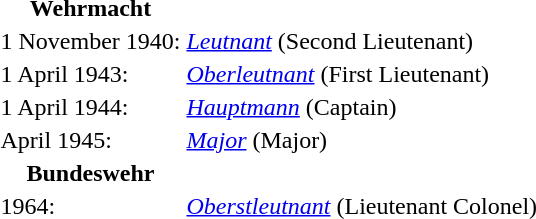<table>
<tr>
<th>Wehrmacht</th>
</tr>
<tr>
<td>1 November 1940:</td>
<td><em><a href='#'>Leutnant</a></em> (Second Lieutenant)</td>
</tr>
<tr>
<td>1 April 1943:</td>
<td><em><a href='#'>Oberleutnant</a></em> (First Lieutenant)</td>
</tr>
<tr>
<td>1 April 1944:</td>
<td><em><a href='#'>Hauptmann</a></em> (Captain)</td>
</tr>
<tr>
<td>April 1945:</td>
<td><em><a href='#'>Major</a></em> (Major)</td>
</tr>
<tr>
<th>Bundeswehr</th>
</tr>
<tr>
<td>1964:</td>
<td><em><a href='#'>Oberstleutnant</a></em> (Lieutenant Colonel)</td>
</tr>
</table>
